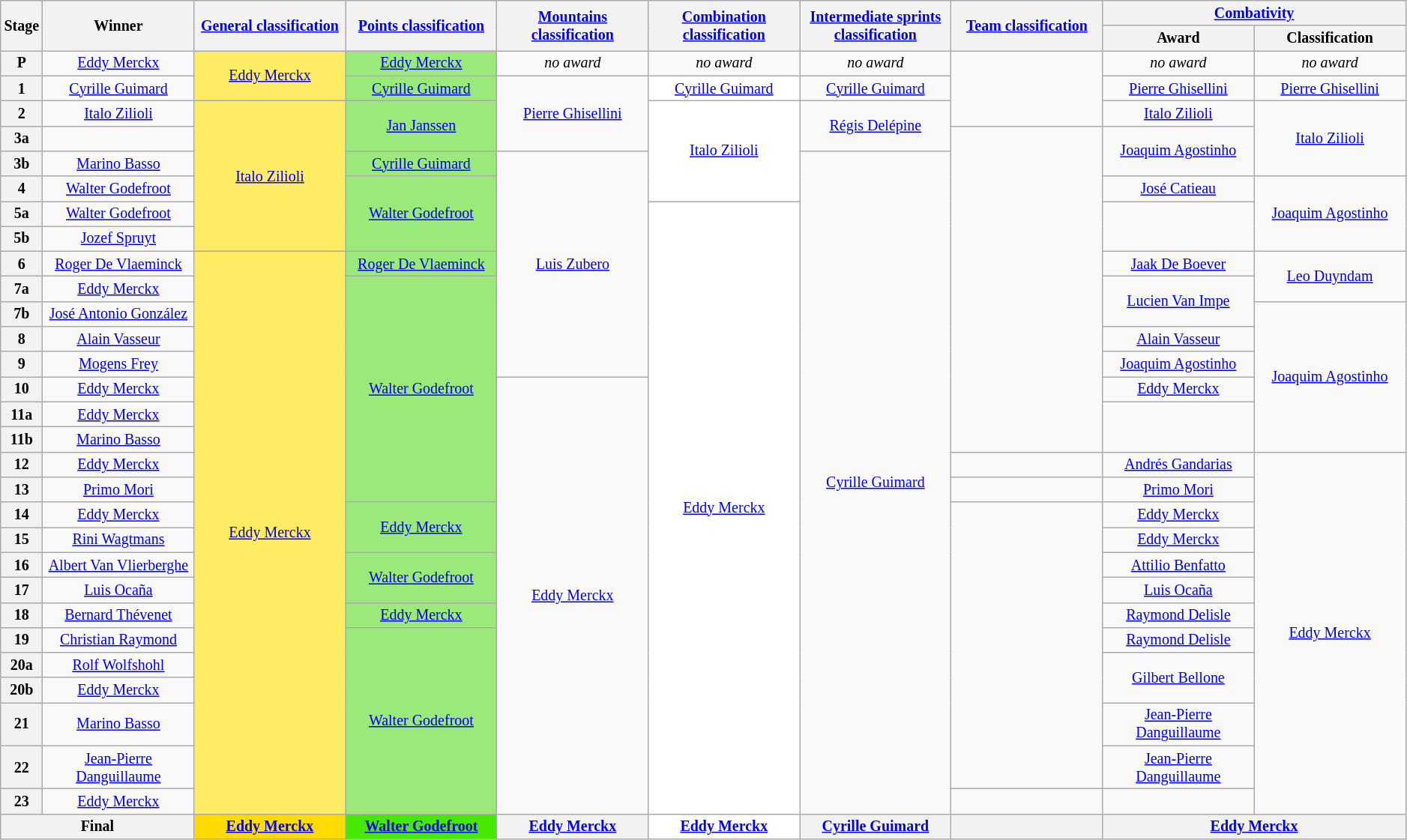<table class="wikitable" style="text-align:center; font-size:smaller; clear:both;">
<tr>
<th scope="col" style="width:1%;" rowspan="2">Stage</th>
<th scope="col" style="width:11%;" rowspan="2">Winner</th>
<th scope="col" style="width:11%;" rowspan="2"><a href='#'>General classification</a><br></th>
<th scope="col" style="width:11%;" rowspan="2"><a href='#'>Points classification</a><br></th>
<th scope="col" style="width:11%;" rowspan="2"><a href='#'>Mountains classification</a></th>
<th scope="col" style="width:11%;" rowspan="2"><a href='#'>Combination classification</a><br></th>
<th scope="col" style="width:11%;" rowspan="2"><a href='#'>Intermediate sprints classification</a></th>
<th scope="col" style="width:11%;" rowspan="2"><a href='#'>Team classification</a></th>
<th scope="col" style="width:22%;" colspan="2"><a href='#'>Combativity</a></th>
</tr>
<tr>
<th scope="col" style="width:11%;">Award</th>
<th scope="col" style="width:11%;">Classification</th>
</tr>
<tr>
<th scope="row">P</th>
<td><a href='#'>Eddy Merckx</a></td>
<td style="background:#FFEB64;" rowspan="2"><a href='#'>Eddy Merckx</a></td>
<td style="background:#9CE97B;"><a href='#'>Eddy Merckx</a></td>
<td><em>no award</em></td>
<td><em>no award</em></td>
<td><em>no award</em></td>
<td rowspan="3"></td>
<td><em>no award</em></td>
<td><em>no award</em></td>
</tr>
<tr>
<th scope="row">1</th>
<td><a href='#'>Cyrille Guimard</a></td>
<td style="background:#9CE97B;"><a href='#'>Cyrille Guimard</a></td>
<td rowspan="3"><a href='#'>Pierre Ghisellini</a></td>
<td style="background:white;"><a href='#'>Cyrille Guimard</a></td>
<td><a href='#'>Cyrille Guimard</a></td>
<td><a href='#'>Pierre Ghisellini</a></td>
<td><a href='#'>Pierre Ghisellini</a></td>
</tr>
<tr>
<th scope="row">2</th>
<td><a href='#'>Italo Zilioli</a></td>
<td style="background:#FFEB64;" rowspan="6"><a href='#'>Italo Zilioli</a></td>
<td style="background:#9CE97B;" rowspan="2"><a href='#'>Jan Janssen</a></td>
<td style="background:white;" rowspan="4"><a href='#'>Italo Zilioli</a></td>
<td rowspan="2"><a href='#'>Régis Delépine</a></td>
<td><a href='#'>Italo Zilioli</a></td>
<td rowspan="3"><a href='#'>Italo Zilioli</a></td>
</tr>
<tr>
<th scope="row">3a</th>
<td></td>
<td rowspan="13"></td>
<td rowspan="2"><a href='#'>Joaquim Agostinho</a></td>
</tr>
<tr>
<th scope="row">3b</th>
<td><a href='#'>Marino Basso</a></td>
<td style="background:#9CE97B;"><a href='#'>Cyrille Guimard</a></td>
<td rowspan="9"><a href='#'>Luis Zubero</a></td>
<td rowspan="25"><a href='#'>Cyrille Guimard</a></td>
</tr>
<tr>
<th scope="row">4</th>
<td><a href='#'>Walter Godefroot</a></td>
<td style="background:#9CE97B;" rowspan="3"><a href='#'>Walter Godefroot</a></td>
<td><a href='#'>José Catieau</a></td>
<td rowspan="3"><a href='#'>Joaquim Agostinho</a></td>
</tr>
<tr>
<th scope="row">5a</th>
<td><a href='#'>Walter Godefroot</a></td>
<td style="background:white;" rowspan="23"><a href='#'>Eddy Merckx</a></td>
<td rowspan="2"></td>
</tr>
<tr>
<th scope="row">5b</th>
<td><a href='#'>Jozef Spruyt</a></td>
</tr>
<tr>
<th scope="row">6</th>
<td><a href='#'>Roger De Vlaeminck</a></td>
<td style="background:#FFEB64;" rowspan="21"><a href='#'>Eddy Merckx</a></td>
<td style="background:#9CE97B;"><a href='#'>Roger De Vlaeminck</a></td>
<td><a href='#'>Jaak De Boever</a></td>
<td rowspan="2"><a href='#'>Leo Duyndam</a></td>
</tr>
<tr>
<th scope="row">7a</th>
<td><a href='#'>Eddy Merckx</a></td>
<td style="background:#9CE97B;" rowspan="9"><a href='#'>Walter Godefroot</a></td>
<td rowspan="2"><a href='#'>Lucien Van Impe</a></td>
</tr>
<tr>
<th scope="row">7b</th>
<td><a href='#'>José Antonio González</a></td>
<td rowspan="6"><a href='#'>Joaquim Agostinho</a></td>
</tr>
<tr>
<th scope="row">8</th>
<td><a href='#'>Alain Vasseur</a></td>
<td><a href='#'>Alain Vasseur</a></td>
</tr>
<tr>
<th scope="row">9</th>
<td><a href='#'>Mogens Frey</a></td>
<td><a href='#'>Joaquim Agostinho</a></td>
</tr>
<tr>
<th scope="row">10</th>
<td><a href='#'>Eddy Merckx</a></td>
<td rowspan="16"><a href='#'>Eddy Merckx</a></td>
<td><a href='#'>Eddy Merckx</a></td>
</tr>
<tr>
<th scope="row">11a</th>
<td><a href='#'>Eddy Merckx</a></td>
<td rowspan="2"></td>
</tr>
<tr>
<th scope="row">11b</th>
<td><a href='#'>Marino Basso</a></td>
</tr>
<tr>
<th scope="row">12</th>
<td><a href='#'>Eddy Merckx</a></td>
<td></td>
<td><a href='#'>Andrés Gandarias</a></td>
<td rowspan="13"><a href='#'>Eddy Merckx</a></td>
</tr>
<tr>
<th scope="row">13</th>
<td><a href='#'>Primo Mori</a></td>
<td></td>
<td><a href='#'>Primo Mori</a></td>
</tr>
<tr>
<th scope="row">14</th>
<td><a href='#'>Eddy Merckx</a></td>
<td style="background:#9CE97B;" rowspan="2"><a href='#'>Eddy Merckx</a></td>
<td rowspan="10"></td>
<td><a href='#'>Eddy Merckx</a></td>
</tr>
<tr>
<th scope="row">15</th>
<td><a href='#'>Rini Wagtmans</a></td>
<td><a href='#'>Eddy Merckx</a></td>
</tr>
<tr>
<th scope="row">16</th>
<td><a href='#'>Albert Van Vlierberghe</a></td>
<td style="background:#9CE97B;" rowspan="2"><a href='#'>Walter Godefroot</a></td>
<td><a href='#'>Attilio Benfatto</a></td>
</tr>
<tr>
<th scope="row">17</th>
<td><a href='#'>Luis Ocaña</a></td>
<td><a href='#'>Luis Ocaña</a></td>
</tr>
<tr>
<th scope="row">18</th>
<td><a href='#'>Bernard Thévenet</a></td>
<td style="background:#9CE97B;"><a href='#'>Eddy Merckx</a></td>
<td><a href='#'>Raymond Delisle</a></td>
</tr>
<tr>
<th scope="row">19</th>
<td><a href='#'>Christian Raymond</a></td>
<td style="background:#9CE97B;" rowspan="6"><a href='#'>Walter Godefroot</a></td>
<td><a href='#'>Raymond Delisle</a></td>
</tr>
<tr>
<th scope="row">20a</th>
<td><a href='#'>Rolf Wolfshohl</a></td>
<td rowspan="2"><a href='#'>Gilbert Bellone</a></td>
</tr>
<tr>
<th scope="row">20b</th>
<td><a href='#'>Eddy Merckx</a></td>
</tr>
<tr>
<th scope="row">21</th>
<td><a href='#'>Marino Basso</a></td>
<td><a href='#'>Jean-Pierre Danguillaume</a></td>
</tr>
<tr>
<th scope="row">22</th>
<td><a href='#'>Jean-Pierre Danguillaume</a></td>
<td><a href='#'>Jean-Pierre Danguillaume</a></td>
</tr>
<tr>
<th scope="row">23</th>
<td><a href='#'>Eddy Merckx</a></td>
<td></td>
<td></td>
</tr>
<tr>
<th colspan="2">Final</th>
<th style="background:#FFDB00;"><a href='#'>Eddy Merckx</a></th>
<th style="background:#46E800;"><a href='#'>Walter Godefroot</a></th>
<th><a href='#'>Eddy Merckx</a></th>
<th style="background:white;"><a href='#'>Eddy Merckx</a></th>
<th><a href='#'>Cyrille Guimard</a></th>
<th></th>
<th colspan="2"><a href='#'>Eddy Merckx</a></th>
</tr>
</table>
